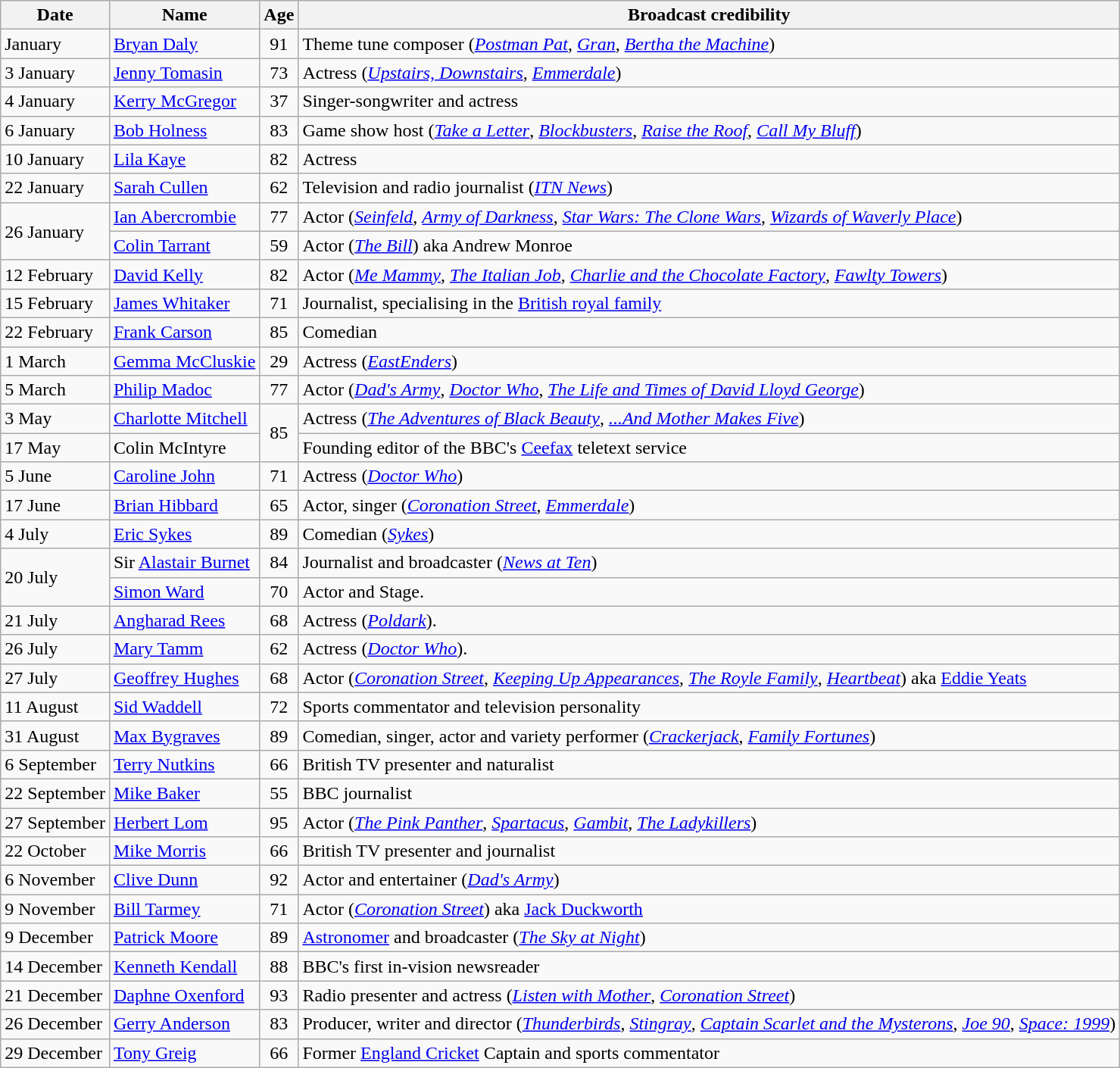<table class="wikitable">
<tr>
<th>Date</th>
<th>Name</th>
<th>Age</th>
<th>Broadcast credibility</th>
</tr>
<tr>
<td>January</td>
<td><a href='#'>Bryan Daly</a></td>
<td align=center>91</td>
<td>Theme tune composer (<em><a href='#'>Postman Pat</a></em>, <em><a href='#'>Gran</a></em>, <em><a href='#'>Bertha the Machine</a></em>)</td>
</tr>
<tr>
<td>3 January</td>
<td><a href='#'>Jenny Tomasin</a></td>
<td align=center>73</td>
<td>Actress (<em><a href='#'>Upstairs, Downstairs</a></em>, <em><a href='#'>Emmerdale</a></em>)</td>
</tr>
<tr>
<td>4 January</td>
<td><a href='#'>Kerry McGregor</a></td>
<td align=center>37</td>
<td>Singer-songwriter and actress</td>
</tr>
<tr>
<td>6 January</td>
<td><a href='#'>Bob Holness</a></td>
<td align=center>83</td>
<td>Game show host (<em><a href='#'>Take a Letter</a></em>, <em><a href='#'>Blockbusters</a></em>, <em><a href='#'>Raise the Roof</a></em>, <em><a href='#'>Call My Bluff</a></em>)</td>
</tr>
<tr>
<td>10 January</td>
<td><a href='#'>Lila Kaye</a></td>
<td align=center>82</td>
<td>Actress</td>
</tr>
<tr>
<td>22 January</td>
<td><a href='#'>Sarah Cullen</a></td>
<td align=center>62</td>
<td>Television and radio journalist (<em><a href='#'>ITN News</a></em>)</td>
</tr>
<tr>
<td rowspan=2>26 January</td>
<td><a href='#'>Ian Abercrombie</a></td>
<td align=center>77</td>
<td>Actor (<em><a href='#'>Seinfeld</a></em>, <em><a href='#'>Army of Darkness</a></em>, <em><a href='#'>Star Wars: The Clone Wars</a></em>, <em><a href='#'>Wizards of Waverly Place</a></em>)</td>
</tr>
<tr>
<td><a href='#'>Colin Tarrant</a></td>
<td align=center>59</td>
<td>Actor (<em><a href='#'>The Bill</a></em>) aka Andrew Monroe</td>
</tr>
<tr>
<td>12 February</td>
<td><a href='#'>David Kelly</a></td>
<td align=center>82</td>
<td>Actor (<em><a href='#'>Me Mammy</a></em>, <em><a href='#'>The Italian Job</a></em>, <em><a href='#'>Charlie and the Chocolate Factory</a></em>, <em><a href='#'>Fawlty Towers</a></em>)</td>
</tr>
<tr>
<td>15 February</td>
<td><a href='#'>James Whitaker</a></td>
<td align=center>71</td>
<td>Journalist, specialising in the <a href='#'>British royal family</a></td>
</tr>
<tr>
<td>22 February</td>
<td><a href='#'>Frank Carson</a></td>
<td align=center>85</td>
<td>Comedian</td>
</tr>
<tr>
<td>1 March</td>
<td><a href='#'>Gemma McCluskie</a></td>
<td align=center>29</td>
<td>Actress (<em><a href='#'>EastEnders</a></em>)</td>
</tr>
<tr>
<td>5 March</td>
<td><a href='#'>Philip Madoc</a></td>
<td align=center>77</td>
<td>Actor (<em><a href='#'>Dad's Army</a></em>, <em><a href='#'>Doctor Who</a></em>, <em><a href='#'>The Life and Times of David Lloyd George</a></em>)</td>
</tr>
<tr>
<td>3 May</td>
<td><a href='#'>Charlotte Mitchell</a></td>
<td style="text-align:center;" rowspan="2">85</td>
<td>Actress (<em><a href='#'>The Adventures of Black Beauty</a></em>, <em><a href='#'>...And Mother Makes Five</a></em>)</td>
</tr>
<tr>
<td>17 May</td>
<td>Colin McIntyre</td>
<td>Founding editor of the BBC's <a href='#'>Ceefax</a> teletext service</td>
</tr>
<tr>
<td>5 June</td>
<td><a href='#'>Caroline John</a></td>
<td align=center>71</td>
<td>Actress (<em><a href='#'>Doctor Who</a></em>)</td>
</tr>
<tr>
<td>17 June</td>
<td><a href='#'>Brian Hibbard</a></td>
<td align=center>65</td>
<td>Actor, singer (<em><a href='#'>Coronation Street</a></em>, <em><a href='#'>Emmerdale</a></em>)</td>
</tr>
<tr>
<td>4 July</td>
<td><a href='#'>Eric Sykes</a></td>
<td align=center>89</td>
<td>Comedian (<em><a href='#'>Sykes</a></em>)</td>
</tr>
<tr>
<td rowspan=2>20 July</td>
<td>Sir <a href='#'>Alastair Burnet</a></td>
<td align=center>84</td>
<td>Journalist and broadcaster (<em><a href='#'>News at Ten</a></em>)</td>
</tr>
<tr>
<td><a href='#'>Simon Ward</a></td>
<td align=center>70</td>
<td>Actor and Stage.</td>
</tr>
<tr>
<td>21 July</td>
<td><a href='#'>Angharad Rees</a></td>
<td align=center>68</td>
<td>Actress (<em><a href='#'>Poldark</a></em>).</td>
</tr>
<tr>
<td>26 July</td>
<td><a href='#'>Mary Tamm</a></td>
<td align=center>62</td>
<td>Actress (<em><a href='#'>Doctor Who</a></em>).</td>
</tr>
<tr>
<td>27 July</td>
<td><a href='#'>Geoffrey Hughes</a></td>
<td align=center>68</td>
<td>Actor (<em><a href='#'>Coronation Street</a></em>, <em><a href='#'>Keeping Up Appearances</a></em>, <em><a href='#'>The Royle Family</a></em>, <em><a href='#'>Heartbeat</a></em>) aka <a href='#'>Eddie Yeats</a></td>
</tr>
<tr>
<td>11 August</td>
<td><a href='#'>Sid Waddell</a></td>
<td align=center>72</td>
<td>Sports commentator and television personality</td>
</tr>
<tr>
<td>31 August</td>
<td><a href='#'>Max Bygraves</a></td>
<td align=center>89</td>
<td>Comedian, singer, actor and variety performer (<em><a href='#'>Crackerjack</a></em>, <em><a href='#'>Family Fortunes</a></em>)</td>
</tr>
<tr>
<td>6 September</td>
<td><a href='#'>Terry Nutkins</a></td>
<td align=center>66</td>
<td>British TV presenter and naturalist</td>
</tr>
<tr>
<td>22 September</td>
<td><a href='#'>Mike Baker</a></td>
<td align=center>55</td>
<td>BBC journalist</td>
</tr>
<tr>
<td>27 September</td>
<td><a href='#'>Herbert Lom</a></td>
<td align=center>95</td>
<td>Actor (<em><a href='#'>The Pink Panther</a></em>, <em><a href='#'>Spartacus</a></em>, <em><a href='#'>Gambit</a></em>, <em><a href='#'>The Ladykillers</a></em>)</td>
</tr>
<tr>
<td>22 October</td>
<td><a href='#'>Mike Morris</a></td>
<td align=center>66</td>
<td>British TV presenter and journalist</td>
</tr>
<tr>
<td>6 November</td>
<td><a href='#'>Clive Dunn</a></td>
<td align=center>92</td>
<td>Actor and entertainer (<em><a href='#'>Dad's Army</a></em>)</td>
</tr>
<tr>
<td>9 November</td>
<td><a href='#'>Bill Tarmey</a></td>
<td align=center>71</td>
<td>Actor (<em><a href='#'>Coronation Street</a></em>) aka <a href='#'>Jack Duckworth</a></td>
</tr>
<tr>
<td>9 December</td>
<td><a href='#'>Patrick Moore</a></td>
<td align=center>89</td>
<td><a href='#'>Astronomer</a> and broadcaster (<em><a href='#'>The Sky at Night</a></em>)</td>
</tr>
<tr>
<td>14 December</td>
<td><a href='#'>Kenneth Kendall</a></td>
<td align=center>88</td>
<td>BBC's first in-vision newsreader</td>
</tr>
<tr>
<td>21 December</td>
<td><a href='#'>Daphne Oxenford</a></td>
<td align=center>93</td>
<td>Radio presenter and actress (<em><a href='#'>Listen with Mother</a></em>, <em><a href='#'>Coronation Street</a></em>)</td>
</tr>
<tr>
<td>26 December</td>
<td><a href='#'>Gerry Anderson</a></td>
<td align=center>83</td>
<td>Producer, writer and director (<em><a href='#'>Thunderbirds</a></em>, <em><a href='#'>Stingray</a></em>, <em><a href='#'>Captain Scarlet and the Mysterons</a></em>, <em><a href='#'>Joe 90</a></em>, <em><a href='#'>Space: 1999</a></em>)</td>
</tr>
<tr>
<td>29 December</td>
<td><a href='#'>Tony Greig</a></td>
<td align=center>66</td>
<td>Former <a href='#'>England Cricket</a> Captain and sports commentator</td>
</tr>
</table>
